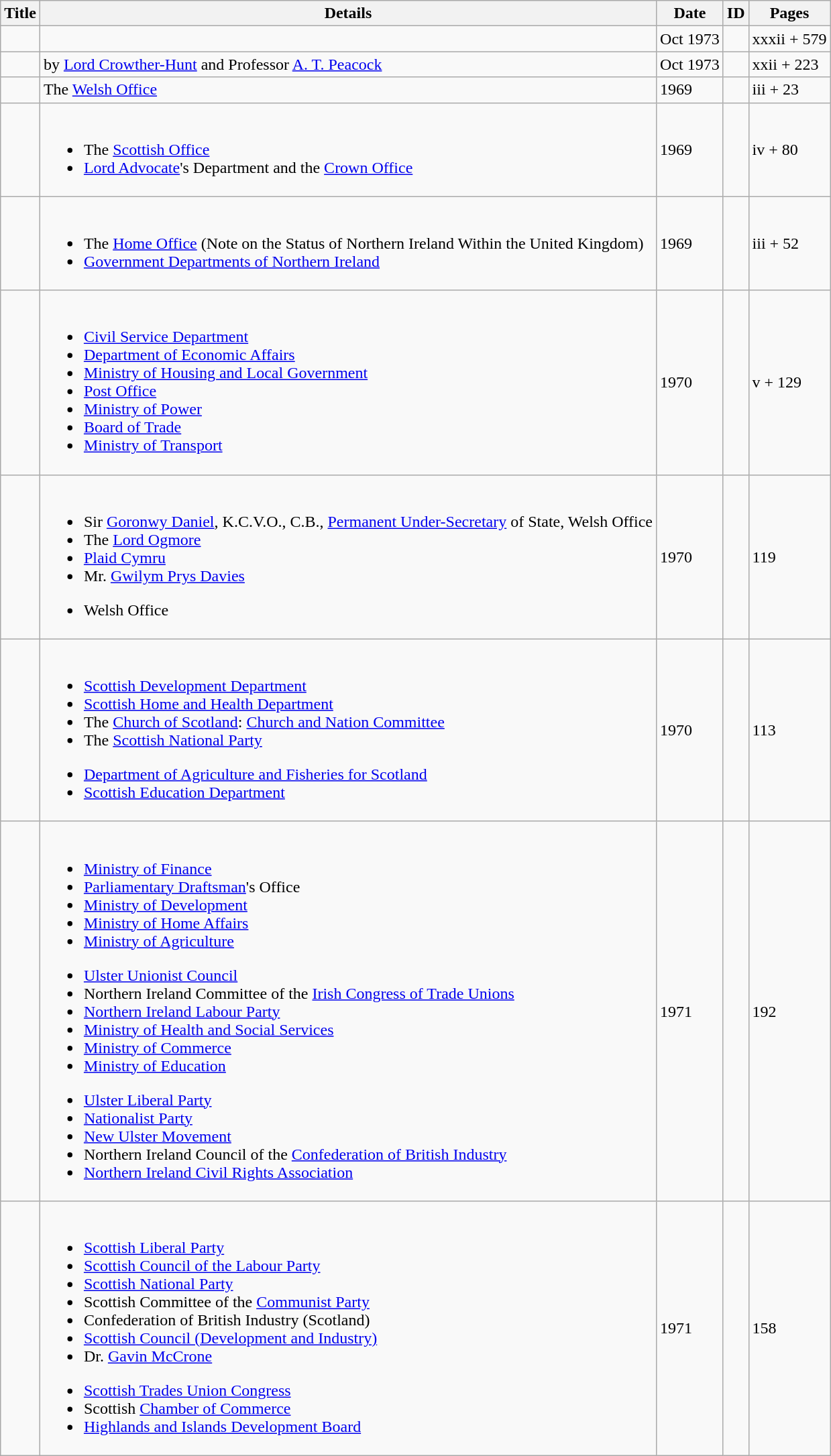<table class="wikitable">
<tr>
<th>Title</th>
<th>Details</th>
<th>Date</th>
<th>ID</th>
<th>Pages</th>
</tr>
<tr>
<td></td>
<td></td>
<td>Oct 1973</td>
<td></td>
<td>xxxii + 579</td>
</tr>
<tr>
<td></td>
<td>by <a href='#'>Lord Crowther-Hunt</a> and Professor <a href='#'>A. T. Peacock</a></td>
<td>Oct 1973</td>
<td></td>
<td>xxii + 223</td>
</tr>
<tr>
<td></td>
<td>The <a href='#'>Welsh Office</a></td>
<td>1969</td>
<td></td>
<td>iii + 23</td>
</tr>
<tr>
<td></td>
<td><br><ul><li>The <a href='#'>Scottish Office</a></li><li><a href='#'>Lord Advocate</a>'s Department and the <a href='#'>Crown Office</a></li></ul></td>
<td>1969</td>
<td></td>
<td>iv + 80</td>
</tr>
<tr>
<td></td>
<td><br><ul><li>The <a href='#'>Home Office</a> (Note on the Status of Northern Ireland Within the United Kingdom)</li><li><a href='#'>Government Departments of Northern Ireland</a></li></ul></td>
<td>1969</td>
<td></td>
<td>iii + 52</td>
</tr>
<tr>
<td></td>
<td><br><ul><li><a href='#'>Civil Service Department</a></li><li><a href='#'>Department of Economic Affairs</a></li><li><a href='#'>Ministry of Housing and Local Government</a></li><li><a href='#'>Post Office</a></li><li><a href='#'>Ministry of Power</a></li><li><a href='#'>Board of Trade</a></li><li><a href='#'>Ministry of Transport</a></li></ul></td>
<td>1970</td>
<td></td>
<td>v + 129</td>
</tr>
<tr>
<td></td>
<td><br><ul><li>Sir <a href='#'>Goronwy Daniel</a>, K.C.V.O., C.B., <a href='#'>Permanent Under-Secretary</a> of State, Welsh Office</li><li>The <a href='#'>Lord Ogmore</a></li><li><a href='#'>Plaid Cymru</a></li><li>Mr. <a href='#'>Gwilym Prys Davies</a></li></ul><ul><li>Welsh Office</li></ul></td>
<td>1970</td>
<td></td>
<td>119</td>
</tr>
<tr>
<td></td>
<td><br><ul><li><a href='#'>Scottish Development Department</a></li><li><a href='#'>Scottish Home and Health Department</a></li><li>The <a href='#'>Church of Scotland</a>: <a href='#'>Church and Nation Committee</a></li><li>The <a href='#'>Scottish National Party</a></li></ul><ul><li><a href='#'>Department of Agriculture and Fisheries for Scotland</a></li><li><a href='#'>Scottish Education Department</a></li></ul></td>
<td>1970</td>
<td></td>
<td>113</td>
</tr>
<tr>
<td></td>
<td><br><ul><li><a href='#'>Ministry of Finance</a></li><li><a href='#'>Parliamentary Draftsman</a>'s Office</li><li><a href='#'>Ministry of Development</a></li><li><a href='#'>Ministry of Home Affairs</a></li><li><a href='#'>Ministry of Agriculture</a></li></ul><ul><li><a href='#'>Ulster Unionist Council</a></li><li>Northern Ireland Committee of the <a href='#'>Irish Congress of Trade Unions</a></li><li><a href='#'>Northern Ireland Labour Party</a></li><li><a href='#'>Ministry of Health and Social Services</a></li><li><a href='#'>Ministry of Commerce</a></li><li><a href='#'>Ministry of Education</a></li></ul><ul><li><a href='#'>Ulster Liberal Party</a></li><li><a href='#'>Nationalist Party</a></li><li><a href='#'>New Ulster Movement</a></li><li>Northern Ireland Council of the <a href='#'>Confederation of British Industry</a></li><li><a href='#'>Northern Ireland Civil Rights Association</a></li></ul></td>
<td>1971</td>
<td></td>
<td>192</td>
</tr>
<tr>
<td></td>
<td><br><ul><li><a href='#'>Scottish Liberal Party</a></li><li><a href='#'>Scottish Council of the Labour Party</a></li><li><a href='#'>Scottish National Party</a></li><li>Scottish Committee of the <a href='#'>Communist Party</a></li><li>Confederation of British Industry (Scotland)</li><li><a href='#'>Scottish Council (Development and Industry)</a></li><li>Dr. <a href='#'>Gavin McCrone</a></li></ul><ul><li><a href='#'>Scottish Trades Union Congress</a></li><li>Scottish <a href='#'>Chamber of Commerce</a></li><li><a href='#'>Highlands and Islands Development Board</a></li></ul></td>
<td>1971</td>
<td></td>
<td>158</td>
</tr>
</table>
